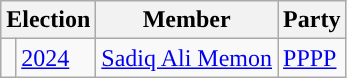<table class="wikitable">
<tr>
<th colspan="2">Election</th>
<th>Member</th>
<th>Party</th>
</tr>
<tr>
<td style="background-color: "></td>
<td><a href='#'>2024</a></td>
<td><a href='#'>Sadiq Ali Memon</a></td>
<td><a href='#'>PPPP</a></td>
</tr>
</table>
